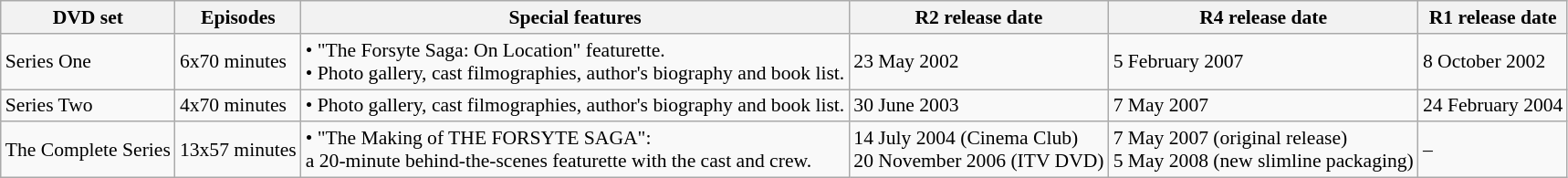<table class="wikitable" style="font-size:90%;">
<tr>
<th>DVD set</th>
<th>Episodes</th>
<th>Special features</th>
<th>R2 release date</th>
<th>R4 release date</th>
<th>R1 release date</th>
</tr>
<tr>
<td>Series One</td>
<td>6x70 minutes</td>
<td>• "The Forsyte Saga: On Location" featurette.<br>• Photo gallery, cast filmographies, author's biography and book list.</td>
<td>23 May 2002</td>
<td>5 February 2007</td>
<td>8 October 2002</td>
</tr>
<tr>
<td>Series Two</td>
<td>4x70 minutes</td>
<td>• Photo gallery, cast filmographies, author's biography and book list.</td>
<td>30 June 2003</td>
<td>7 May 2007</td>
<td>24 February 2004</td>
</tr>
<tr>
<td>The Complete Series</td>
<td>13x57 minutes</td>
<td>• "The Making of THE FORSYTE SAGA":<br>a 20-minute behind-the-scenes featurette with the cast and crew.</td>
<td>14 July 2004 (Cinema Club)<br>20 November 2006 (ITV DVD)</td>
<td>7 May 2007 (original release)<br>5 May 2008 (new slimline packaging)</td>
<td>–</td>
</tr>
</table>
